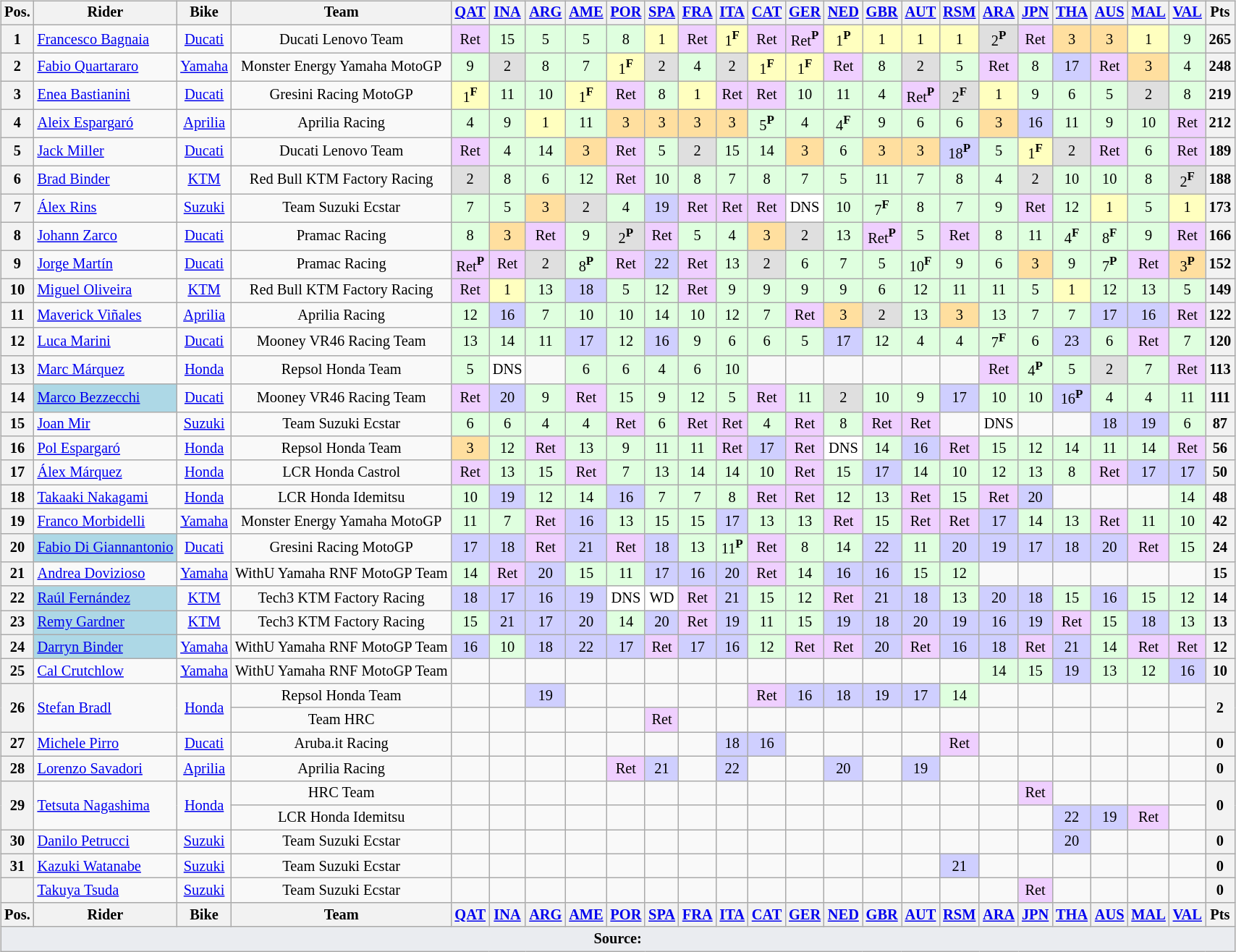<table>
<tr>
<td><br><table class="wikitable" style="font-size:85%; text-align:center;">
<tr>
<th>Pos.</th>
<th>Rider</th>
<th>Bike</th>
<th>Team</th>
<th><a href='#'>QAT</a><br></th>
<th><a href='#'>INA</a><br></th>
<th><a href='#'>ARG</a><br></th>
<th><a href='#'>AME</a><br></th>
<th><a href='#'>POR</a><br></th>
<th><a href='#'>SPA</a><br></th>
<th><a href='#'>FRA</a><br></th>
<th><a href='#'>ITA</a><br></th>
<th><a href='#'>CAT</a><br></th>
<th><a href='#'>GER</a><br></th>
<th><a href='#'>NED</a><br></th>
<th><a href='#'>GBR</a><br></th>
<th><a href='#'>AUT</a><br></th>
<th><a href='#'>RSM</a><br></th>
<th><a href='#'>ARA</a><br></th>
<th><a href='#'>JPN</a><br></th>
<th><a href='#'>THA</a><br></th>
<th><a href='#'>AUS</a><br></th>
<th><a href='#'>MAL</a><br></th>
<th><a href='#'>VAL</a><br></th>
<th>Pts</th>
</tr>
<tr>
<th>1</th>
<td align=left> <a href='#'>Francesco Bagnaia</a></td>
<td><a href='#'>Ducati</a></td>
<td>Ducati Lenovo Team</td>
<td style="background:#efcfff;">Ret</td>
<td style="background:#dfffdf;">15</td>
<td style="background:#dfffdf;">5</td>
<td style="background:#dfffdf;">5</td>
<td style="background:#dfffdf;">8</td>
<td style="background:#ffffbf;">1</td>
<td style="background:#efcfff;">Ret</td>
<td style="background:#ffffbf;">1<strong><sup>F</sup></strong></td>
<td style="background:#efcfff;">Ret</td>
<td style="background:#efcfff;">Ret<strong><sup>P</sup></strong></td>
<td style="background:#ffffbf;">1<strong><sup>P</sup></strong></td>
<td style="background:#ffffbf;">1</td>
<td style="background:#ffffbf;">1</td>
<td style="background:#ffffbf;">1</td>
<td style="background:#dfdfdf;">2<strong><sup>P</sup></strong></td>
<td style="background:#efcfff;">Ret</td>
<td style="background:#ffdf9f;">3</td>
<td style="background:#ffdf9f;">3</td>
<td style="background:#ffffbf;">1</td>
<td style="background:#dfffdf;">9</td>
<th>265</th>
</tr>
<tr>
<th>2</th>
<td align=left> <a href='#'>Fabio Quartararo</a></td>
<td><a href='#'>Yamaha</a></td>
<td>Monster Energy Yamaha MotoGP</td>
<td style="background:#dfffdf;">9</td>
<td style="background:#dfdfdf;">2</td>
<td style="background:#dfffdf;">8</td>
<td style="background:#dfffdf;">7</td>
<td style="background:#ffffbf;">1<strong><sup>F</sup></strong></td>
<td style="background:#dfdfdf;">2</td>
<td style="background:#dfffdf;">4</td>
<td style="background:#dfdfdf;">2</td>
<td style="background:#ffffbf;">1<strong><sup>F</sup></strong></td>
<td style="background:#ffffbf;">1<strong><sup>F</sup></strong></td>
<td style="background:#efcfff;">Ret</td>
<td style="background:#dfffdf;">8</td>
<td style="background:#dfdfdf;">2</td>
<td style="background:#dfffdf;">5</td>
<td style="background:#efcfff;">Ret</td>
<td style="background:#dfffdf;">8</td>
<td style="background:#cfcfff;">17</td>
<td style="background:#efcfff;">Ret</td>
<td style="background:#ffdf9f;">3</td>
<td style="background:#dfffdf;">4</td>
<th>248</th>
</tr>
<tr>
<th>3</th>
<td align=left> <a href='#'>Enea Bastianini</a></td>
<td><a href='#'>Ducati</a></td>
<td>Gresini Racing MotoGP</td>
<td style="background:#ffffbf;">1<strong><sup>F</sup></strong></td>
<td style="background:#dfffdf;">11</td>
<td style="background:#dfffdf;">10</td>
<td style="background:#ffffbf;">1<strong><sup>F</sup></strong></td>
<td style="background:#efcfff;">Ret</td>
<td style="background:#dfffdf;">8</td>
<td style="background:#ffffbf;">1</td>
<td style="background:#efcfff;">Ret</td>
<td style="background:#efcfff;">Ret</td>
<td style="background:#dfffdf;">10</td>
<td style="background:#dfffdf;">11</td>
<td style="background:#dfffdf;">4</td>
<td style="background:#efcfff;">Ret<strong><sup>P</sup></strong></td>
<td style="background:#dfdfdf;">2<strong><sup>F</sup></strong></td>
<td style="background:#ffffbf;">1</td>
<td style="background:#dfffdf;">9</td>
<td style="background:#dfffdf;">6</td>
<td style="background:#dfffdf;">5</td>
<td style="background:#dfdfdf;">2</td>
<td style="background:#dfffdf;">8</td>
<th>219</th>
</tr>
<tr>
<th>4</th>
<td align=left> <a href='#'>Aleix Espargaró</a></td>
<td><a href='#'>Aprilia</a></td>
<td>Aprilia Racing</td>
<td style="background:#dfffdf;">4</td>
<td style="background:#dfffdf;">9</td>
<td style="background:#ffffbf;">1</td>
<td style="background:#dfffdf;">11</td>
<td style="background:#ffdf9f;">3</td>
<td style="background:#ffdf9f;">3</td>
<td style="background:#ffdf9f;">3</td>
<td style="background:#ffdf9f;">3</td>
<td style="background:#dfffdf;">5<strong><sup>P</sup></strong></td>
<td style="background:#dfffdf;">4</td>
<td style="background:#dfffdf;">4<strong><sup>F</sup></strong></td>
<td style="background:#dfffdf;">9</td>
<td style="background:#dfffdf;">6</td>
<td style="background:#dfffdf;">6</td>
<td style="background:#ffdf9f;">3</td>
<td style="background:#cfcfff;">16</td>
<td style="background:#dfffdf;">11</td>
<td style="background:#dfffdf;">9</td>
<td style="background:#dfffdf;">10</td>
<td style="background:#efcfff;">Ret</td>
<th>212</th>
</tr>
<tr>
<th>5</th>
<td align="left"> <a href='#'>Jack Miller</a></td>
<td><a href='#'>Ducati</a></td>
<td>Ducati Lenovo Team</td>
<td style="background:#efcfff;">Ret</td>
<td style="background:#dfffdf;">4</td>
<td style="background:#dfffdf;">14</td>
<td style="background:#ffdf9f;">3</td>
<td style="background:#efcfff;">Ret</td>
<td style="background:#dfffdf;">5</td>
<td style="background:#dfdfdf;">2</td>
<td style="background:#dfffdf;">15</td>
<td style="background:#dfffdf;">14</td>
<td style="background:#ffdf9f;">3</td>
<td style="background:#dfffdf;">6</td>
<td style="background:#ffdf9f;">3</td>
<td style="background:#ffdf9f;">3</td>
<td style="background:#cfcfff;">18<strong><sup>P</sup></strong></td>
<td style="background:#dfffdf;">5</td>
<td style="background:#ffffbf;">1<strong><sup>F</sup></strong></td>
<td style="background:#dfdfdf;">2</td>
<td style="background:#efcfff;">Ret</td>
<td style="background:#dfffdf;">6</td>
<td style="background:#efcfff;">Ret</td>
<th>189</th>
</tr>
<tr>
<th>6</th>
<td align=left> <a href='#'>Brad Binder</a></td>
<td><a href='#'>KTM</a></td>
<td>Red Bull KTM Factory Racing</td>
<td style="background:#dfdfdf;">2</td>
<td style="background:#dfffdf;">8</td>
<td style="background:#dfffdf;">6</td>
<td style="background:#dfffdf;">12</td>
<td style="background:#efcfff;">Ret</td>
<td style="background:#dfffdf;">10</td>
<td style="background:#dfffdf;">8</td>
<td style="background:#dfffdf;">7</td>
<td style="background:#dfffdf;">8</td>
<td style="background:#dfffdf;">7</td>
<td style="background:#dfffdf;">5</td>
<td style="background:#dfffdf;">11</td>
<td style="background:#dfffdf;">7</td>
<td style="background:#dfffdf;">8</td>
<td style="background:#dfffdf;">4</td>
<td style="background:#dfdfdf;">2</td>
<td style="background:#dfffdf;">10</td>
<td style="background:#dfffdf;">10</td>
<td style="background:#dfffdf;">8</td>
<td style="background:#dfdfdf;">2<strong><sup>F</sup></strong></td>
<th>188</th>
</tr>
<tr>
<th>7</th>
<td align=left> <a href='#'>Álex Rins</a></td>
<td><a href='#'>Suzuki</a></td>
<td>Team Suzuki Ecstar</td>
<td style="background:#dfffdf;">7</td>
<td style="background:#dfffdf;">5</td>
<td style="background:#ffdf9f;">3</td>
<td style="background:#dfdfdf;">2</td>
<td style="background:#dfffdf;">4</td>
<td style="background:#cfcfff;">19</td>
<td style="background:#efcfff;">Ret</td>
<td style="background:#efcfff;">Ret</td>
<td style="background:#efcfff;">Ret</td>
<td style="background:#ffffff;">DNS</td>
<td style="background:#dfffdf;">10</td>
<td style="background:#dfffdf;">7<strong><sup>F</sup></strong></td>
<td style="background:#dfffdf;">8</td>
<td style="background:#dfffdf;">7</td>
<td style="background:#dfffdf;">9</td>
<td style="background:#efcfff;">Ret</td>
<td style="background:#dfffdf;">12</td>
<td style="background:#ffffbf;">1</td>
<td style="background:#dfffdf;">5</td>
<td style="background:#ffffbf;">1</td>
<th>173</th>
</tr>
<tr>
<th>8</th>
<td align="left"> <a href='#'>Johann Zarco</a></td>
<td><a href='#'>Ducati</a></td>
<td>Pramac Racing</td>
<td style="background:#dfffdf;">8</td>
<td style="background:#ffdf9f;">3</td>
<td style="background:#efcfff;">Ret</td>
<td style="background:#dfffdf;">9</td>
<td style="background:#dfdfdf;">2<strong><sup>P</sup></strong></td>
<td style="background:#efcfff;">Ret</td>
<td style="background:#dfffdf;">5</td>
<td style="background:#dfffdf;">4</td>
<td style="background:#ffdf9f;">3</td>
<td style="background:#dfdfdf;">2</td>
<td style="background:#dfffdf;">13</td>
<td style="background:#efcfff;">Ret<strong><sup>P</sup></strong></td>
<td style="background:#dfffdf;">5</td>
<td style="background:#efcfff;">Ret</td>
<td style="background:#dfffdf;">8</td>
<td style="background:#dfffdf;">11</td>
<td style="background:#dfffdf;">4<strong><sup>F</sup></strong></td>
<td style="background:#dfffdf;">8<strong><sup>F</sup></strong></td>
<td style="background:#dfffdf;">9</td>
<td style="background:#efcfff;">Ret</td>
<th>166</th>
</tr>
<tr>
<th>9</th>
<td align="left"> <a href='#'>Jorge Martín</a></td>
<td><a href='#'>Ducati</a></td>
<td>Pramac Racing</td>
<td style="background:#efcfff;">Ret<strong><sup>P</sup></strong></td>
<td style="background:#efcfff;">Ret</td>
<td style="background:#dfdfdf;">2</td>
<td style="background:#dfffdf;">8<strong><sup>P</sup></strong></td>
<td style="background:#efcfff;">Ret</td>
<td style="background:#cfcfff;">22</td>
<td style="background:#efcfff;">Ret</td>
<td style="background:#dfffdf;">13</td>
<td style="background:#dfdfdf;">2</td>
<td style="background:#dfffdf;">6</td>
<td style="background:#dfffdf;">7</td>
<td style="background:#dfffdf;">5</td>
<td style="background:#dfffdf;">10<strong><sup>F</sup></strong></td>
<td style="background:#dfffdf;">9</td>
<td style="background:#dfffdf;">6</td>
<td style="background:#ffdf9f;">3</td>
<td style="background:#dfffdf;">9</td>
<td style="background:#dfffdf;">7<strong><sup>P</sup></strong></td>
<td style="background:#efcfff;">Ret</td>
<td style="background:#ffdf9f;">3<strong><sup>P</sup></strong></td>
<th>152</th>
</tr>
<tr>
<th>10</th>
<td align="left"> <a href='#'>Miguel Oliveira</a></td>
<td><a href='#'>KTM</a></td>
<td>Red Bull KTM Factory Racing</td>
<td style="background:#efcfff;">Ret</td>
<td style="background:#ffffbf;">1</td>
<td style="background:#dfffdf;">13</td>
<td style="background:#cfcfff;">18</td>
<td style="background:#dfffdf;">5</td>
<td style="background:#dfffdf;">12</td>
<td style="background:#efcfff;">Ret</td>
<td style="background:#dfffdf;">9</td>
<td style="background:#dfffdf;">9</td>
<td style="background:#dfffdf;">9</td>
<td style="background:#dfffdf;">9</td>
<td style="background:#dfffdf;">6</td>
<td style="background:#dfffdf;">12</td>
<td style="background:#dfffdf;">11</td>
<td style="background:#dfffdf;">11</td>
<td style="background:#dfffdf;">5</td>
<td style="background:#ffffbf;">1</td>
<td style="background:#dfffdf;">12</td>
<td style="background:#dfffdf;">13</td>
<td style="background:#dfffdf;">5</td>
<th>149</th>
</tr>
<tr>
<th>11</th>
<td align="left"> <a href='#'>Maverick Viñales</a></td>
<td><a href='#'>Aprilia</a></td>
<td>Aprilia Racing</td>
<td style="background:#dfffdf;">12</td>
<td style="background:#cfcfff;">16</td>
<td style="background:#dfffdf;">7</td>
<td style="background:#dfffdf;">10</td>
<td style="background:#dfffdf;">10</td>
<td style="background:#dfffdf;">14</td>
<td style="background:#dfffdf;">10</td>
<td style="background:#dfffdf;">12</td>
<td style="background:#dfffdf;">7</td>
<td style="background:#efcfff;">Ret</td>
<td style="background:#ffdf9f;">3</td>
<td style="background:#dfdfdf;">2</td>
<td style="background:#dfffdf;">13</td>
<td style="background:#ffdf9f;">3</td>
<td style="background:#dfffdf;">13</td>
<td style="background:#dfffdf;">7</td>
<td style="background:#dfffdf;">7</td>
<td style="background:#cfcfff;">17</td>
<td style="background:#cfcfff;">16</td>
<td style="background:#efcfff;">Ret</td>
<th>122</th>
</tr>
<tr>
<th>12</th>
<td align="left"> <a href='#'>Luca Marini</a></td>
<td><a href='#'>Ducati</a></td>
<td>Mooney VR46 Racing Team</td>
<td style="background:#dfffdf;">13</td>
<td style="background:#dfffdf;">14</td>
<td style="background:#dfffdf;">11</td>
<td style="background:#cfcfff;">17</td>
<td style="background:#dfffdf;">12</td>
<td style="background:#cfcfff;">16</td>
<td style="background:#dfffdf;">9</td>
<td style="background:#dfffdf;">6</td>
<td style="background:#dfffdf;">6</td>
<td style="background:#dfffdf;">5</td>
<td style="background:#cfcfff;">17</td>
<td style="background:#dfffdf;">12</td>
<td style="background:#dfffdf;">4</td>
<td style="background:#dfffdf;">4</td>
<td style="background:#dfffdf;">7<strong><sup>F</sup></strong></td>
<td style="background:#dfffdf;">6</td>
<td style="background:#cfcfff;">23</td>
<td style="background:#dfffdf;">6</td>
<td style="background:#efcfff;">Ret</td>
<td style="background:#dfffdf;">7</td>
<th>120</th>
</tr>
<tr>
<th>13</th>
<td align="left"> <a href='#'>Marc Márquez</a></td>
<td><a href='#'>Honda</a></td>
<td>Repsol Honda Team</td>
<td style="background:#dfffdf;">5</td>
<td style="background:#ffffff;">DNS</td>
<td></td>
<td style="background:#dfffdf;">6</td>
<td style="background:#dfffdf;">6</td>
<td style="background:#dfffdf;">4</td>
<td style="background:#dfffdf;">6</td>
<td style="background:#dfffdf;">10</td>
<td style="background:#;"></td>
<td style="background:#;"></td>
<td style="background:#;"></td>
<td style="background:#;"></td>
<td style="background:#;"></td>
<td style="background:#;"></td>
<td style="background:#efcfff;">Ret</td>
<td style="background:#dfffdf;">4<strong><sup>P</sup></strong></td>
<td style="background:#dfffdf;">5</td>
<td style="background:#dfdfdf;">2</td>
<td style="background:#dfffdf;">7</td>
<td style="background:#efcfff;">Ret</td>
<th>113</th>
</tr>
<tr>
<th>14</th>
<td style="background:lightblue;" align=left> <a href='#'>Marco Bezzecchi</a></td>
<td><a href='#'>Ducati</a></td>
<td>Mooney VR46 Racing Team</td>
<td style="background:#efcfff;">Ret</td>
<td style="background:#cfcfff;">20</td>
<td style="background:#dfffdf;">9</td>
<td style="background:#efcfff;">Ret</td>
<td style="background:#dfffdf;">15</td>
<td style="background:#dfffdf;">9</td>
<td style="background:#dfffdf;">12</td>
<td style="background:#dfffdf;">5</td>
<td style="background:#efcfff;">Ret</td>
<td style="background:#dfffdf;">11</td>
<td style="background:#dfdfdf;">2</td>
<td style="background:#dfffdf;">10</td>
<td style="background:#dfffdf;">9</td>
<td style="background:#cfcfff;">17</td>
<td style="background:#dfffdf;">10</td>
<td style="background:#dfffdf;">10</td>
<td style="background:#cfcfff;">16<strong><sup>P</sup></strong></td>
<td style="background:#dfffdf;">4</td>
<td style="background:#dfffdf;">4</td>
<td style="background:#dfffdf;">11</td>
<th>111</th>
</tr>
<tr>
<th>15</th>
<td align="left"> <a href='#'>Joan Mir</a></td>
<td><a href='#'>Suzuki</a></td>
<td>Team Suzuki Ecstar</td>
<td style="background:#dfffdf;">6</td>
<td style="background:#dfffdf;">6</td>
<td style="background:#dfffdf;">4</td>
<td style="background:#dfffdf;">4</td>
<td style="background:#efcfff;">Ret</td>
<td style="background:#dfffdf;">6</td>
<td style="background:#efcfff;">Ret</td>
<td style="background:#efcfff;">Ret</td>
<td style="background:#dfffdf;">4</td>
<td style="background:#efcfff;">Ret</td>
<td style="background:#dfffdf;">8</td>
<td style="background:#efcfff;">Ret</td>
<td style="background:#efcfff;">Ret</td>
<td></td>
<td style="background:#ffffff;">DNS</td>
<td style="background:#;"></td>
<td style="background:#;"></td>
<td style="background:#cfcfff;">18</td>
<td style="background:#cfcfff;">19</td>
<td style="background:#dfffdf;">6</td>
<th>87</th>
</tr>
<tr>
<th>16</th>
<td align=left> <a href='#'>Pol Espargaró</a></td>
<td><a href='#'>Honda</a></td>
<td>Repsol Honda Team</td>
<td style="background:#ffdf9f;">3</td>
<td style="background:#dfffdf;">12</td>
<td style="background:#efcfff;">Ret</td>
<td style="background:#dfffdf;">13</td>
<td style="background:#dfffdf;">9</td>
<td style="background:#dfffdf;">11</td>
<td style="background:#dfffdf;">11</td>
<td style="background:#efcfff;">Ret</td>
<td style="background:#cfcfff;">17</td>
<td style="background:#efcfff;">Ret</td>
<td style="background:#ffffff;">DNS</td>
<td style="background:#dfffdf;">14</td>
<td style="background:#cfcfff;">16</td>
<td style="background:#efcfff;">Ret</td>
<td style="background:#dfffdf;">15</td>
<td style="background:#dfffdf;">12</td>
<td style="background:#dfffdf;">14</td>
<td style="background:#dfffdf;">11</td>
<td style="background:#dfffdf;">14</td>
<td style="background:#efcfff;">Ret</td>
<th>56</th>
</tr>
<tr>
<th>17</th>
<td align="left"> <a href='#'>Álex Márquez</a></td>
<td><a href='#'>Honda</a></td>
<td>LCR Honda Castrol</td>
<td style="background:#efcfff;">Ret</td>
<td style="background:#dfffdf;">13</td>
<td style="background:#dfffdf;">15</td>
<td style="background:#efcfff;">Ret</td>
<td style="background:#dfffdf;">7</td>
<td style="background:#dfffdf;">13</td>
<td style="background:#dfffdf;">14</td>
<td style="background:#dfffdf;">14</td>
<td style="background:#dfffdf;">10</td>
<td style="background:#efcfff;">Ret</td>
<td style="background:#dfffdf;">15</td>
<td style="background:#cfcfff;">17</td>
<td style="background:#dfffdf;">14</td>
<td style="background:#dfffdf;">10</td>
<td style="background:#dfffdf;">12</td>
<td style="background:#dfffdf;">13</td>
<td style="background:#dfffdf;">8</td>
<td style="background:#efcfff;">Ret</td>
<td style="background:#cfcfff;">17</td>
<td style="background:#cfcfff;">17</td>
<th>50</th>
</tr>
<tr>
<th>18</th>
<td align="left"> <a href='#'>Takaaki Nakagami</a></td>
<td><a href='#'>Honda</a></td>
<td>LCR Honda Idemitsu</td>
<td style="background:#dfffdf;">10</td>
<td style="background:#cfcfff;">19</td>
<td style="background:#dfffdf;">12</td>
<td style="background:#dfffdf;">14</td>
<td style="background:#cfcfff;">16</td>
<td style="background:#dfffdf;">7</td>
<td style="background:#dfffdf;">7</td>
<td style="background:#dfffdf;">8</td>
<td style="background:#efcfff;">Ret</td>
<td style="background:#efcfff;">Ret</td>
<td style="background:#dfffdf;">12</td>
<td style="background:#dfffdf;">13</td>
<td style="background:#efcfff;">Ret</td>
<td style="background:#dfffdf;">15</td>
<td style="background:#efcfff;">Ret</td>
<td style="background:#cfcfff;">20</td>
<td style="background:#;"></td>
<td style="background:#;"></td>
<td style="background:#;"></td>
<td style="background:#dfffdf;">14</td>
<th>48</th>
</tr>
<tr>
<th>19</th>
<td align="left"> <a href='#'>Franco Morbidelli</a></td>
<td><a href='#'>Yamaha</a></td>
<td>Monster Energy Yamaha MotoGP</td>
<td style="background:#dfffdf;">11</td>
<td style="background:#dfffdf;">7</td>
<td style="background:#efcfff;">Ret</td>
<td style="background:#cfcfff;">16</td>
<td style="background:#dfffdf;">13</td>
<td style="background:#dfffdf;">15</td>
<td style="background:#dfffdf;">15</td>
<td style="background:#cfcfff;">17</td>
<td style="background:#dfffdf;">13</td>
<td style="background:#dfffdf;">13</td>
<td style="background:#efcfff;">Ret</td>
<td style="background:#dfffdf;">15</td>
<td style="background:#efcfff;">Ret</td>
<td style="background:#efcfff;">Ret</td>
<td style="background:#cfcfff;">17</td>
<td style="background:#dfffdf;">14</td>
<td style="background:#dfffdf;">13</td>
<td style="background:#efcfff;">Ret</td>
<td style="background:#dfffdf;">11</td>
<td style="background:#dfffdf;">10</td>
<th>42</th>
</tr>
<tr>
<th>20</th>
<td style="background:lightblue;" align="left" nowrap=""> <a href='#'>Fabio Di Giannantonio</a></td>
<td><a href='#'>Ducati</a></td>
<td>Gresini Racing MotoGP</td>
<td style="background:#cfcfff;">17</td>
<td style="background:#cfcfff;">18</td>
<td style="background:#efcfff;">Ret</td>
<td style="background:#cfcfff;">21</td>
<td style="background:#efcfff;">Ret</td>
<td style="background:#cfcfff;">18</td>
<td style="background:#dfffdf;">13</td>
<td style="background:#dfffdf;">11<strong><sup>P</sup></strong></td>
<td style="background:#efcfff;">Ret</td>
<td style="background:#dfffdf;">8</td>
<td style="background:#dfffdf;">14</td>
<td style="background:#cfcfff;">22</td>
<td style="background:#dfffdf;">11</td>
<td style="background:#cfcfff;">20</td>
<td style="background:#cfcfff;">19</td>
<td style="background:#cfcfff;">17</td>
<td style="background:#cfcfff;">18</td>
<td style="background:#cfcfff;">20</td>
<td style="background:#efcfff;">Ret</td>
<td style="background:#dfffdf;">15</td>
<th>24</th>
</tr>
<tr>
<th>21</th>
<td align=left> <a href='#'>Andrea Dovizioso</a></td>
<td><a href='#'>Yamaha</a></td>
<td nowrap>WithU Yamaha RNF MotoGP Team</td>
<td style="background:#dfffdf;">14</td>
<td style="background:#efcfff;">Ret</td>
<td style="background:#cfcfff;">20</td>
<td style="background:#dfffdf;">15</td>
<td style="background:#dfffdf;">11</td>
<td style="background:#cfcfff;">17</td>
<td style="background:#cfcfff;">16</td>
<td style="background:#cfcfff;">20</td>
<td style="background:#efcfff;">Ret</td>
<td style="background:#dfffdf;">14</td>
<td style="background:#cfcfff;">16</td>
<td style="background:#cfcfff;">16</td>
<td style="background:#dfffdf;">15</td>
<td style="background:#dfffdf;">12</td>
<td style="background:#;"></td>
<td style="background:#;"></td>
<td style="background:#;"></td>
<td style="background:#;"></td>
<td style="background:#;"></td>
<td style="background:#;"></td>
<th>15</th>
</tr>
<tr>
<th>22</th>
<td style="background:lightblue;" align="left"> <a href='#'>Raúl Fernández</a></td>
<td><a href='#'>KTM</a></td>
<td>Tech3 KTM Factory Racing</td>
<td style="background:#cfcfff;">18</td>
<td style="background:#cfcfff;">17</td>
<td style="background:#cfcfff;">16</td>
<td style="background:#cfcfff;">19</td>
<td style="background:#ffffff;">DNS</td>
<td style="background:#ffffff;">WD</td>
<td style="background:#efcfff;">Ret</td>
<td style="background:#cfcfff;">21</td>
<td style="background:#dfffdf;">15</td>
<td style="background:#dfffdf;">12</td>
<td style="background:#efcfff;">Ret</td>
<td style="background:#cfcfff;">21</td>
<td style="background:#cfcfff;">18</td>
<td style="background:#dfffdf;">13</td>
<td style="background:#cfcfff;">20</td>
<td style="background:#cfcfff;">18</td>
<td style="background:#dfffdf;">15</td>
<td style="background:#cfcfff;">16</td>
<td style="background:#dfffdf;">15</td>
<td style="background:#dfffdf;">12</td>
<th>14</th>
</tr>
<tr>
<th>23</th>
<td style="background:lightblue;" align=left> <a href='#'>Remy Gardner</a></td>
<td><a href='#'>KTM</a></td>
<td>Tech3 KTM Factory Racing</td>
<td style="background:#dfffdf;">15</td>
<td style="background:#cfcfff;">21</td>
<td style="background:#cfcfff;">17</td>
<td style="background:#cfcfff;">20</td>
<td style="background:#dfffdf;">14</td>
<td style="background:#cfcfff;">20</td>
<td style="background:#efcfff;">Ret</td>
<td style="background:#cfcfff;">19</td>
<td style="background:#dfffdf;">11</td>
<td style="background:#dfffdf;">15</td>
<td style="background:#cfcfff;">19</td>
<td style="background:#cfcfff;">18</td>
<td style="background:#cfcfff;">20</td>
<td style="background:#cfcfff;">19</td>
<td style="background:#cfcfff;">16</td>
<td style="background:#cfcfff;">19</td>
<td style="background:#efcfff;">Ret</td>
<td style="background:#dfffdf;">15</td>
<td style="background:#cfcfff;">18</td>
<td style="background:#dfffdf;">13</td>
<th>13</th>
</tr>
<tr>
<th>24</th>
<td style="background:lightblue;" align=left> <a href='#'>Darryn Binder</a></td>
<td><a href='#'>Yamaha</a></td>
<td>WithU Yamaha RNF MotoGP Team</td>
<td style="background:#cfcfff;">16</td>
<td style="background:#dfffdf;">10</td>
<td style="background:#cfcfff;">18</td>
<td style="background:#cfcfff;">22</td>
<td style="background:#cfcfff;">17</td>
<td style="background:#efcfff;">Ret</td>
<td style="background:#cfcfff;">17</td>
<td style="background:#cfcfff;">16</td>
<td style="background:#dfffdf;">12</td>
<td style="background:#efcfff;">Ret</td>
<td style="background:#efcfff;">Ret</td>
<td style="background:#cfcfff;">20</td>
<td style="background:#efcfff;">Ret</td>
<td style="background:#cfcfff;">16</td>
<td style="background:#cfcfff;">18</td>
<td style="background:#efcfff;">Ret</td>
<td style="background:#cfcfff;">21</td>
<td style="background:#dfffdf;">14</td>
<td style="background:#efcfff;">Ret</td>
<td style="background:#efcfff;">Ret</td>
<th>12</th>
</tr>
<tr>
<th>25</th>
<td align=left> <a href='#'>Cal Crutchlow</a></td>
<td><a href='#'>Yamaha</a></td>
<td nowrap>WithU Yamaha RNF MotoGP Team</td>
<td></td>
<td></td>
<td></td>
<td></td>
<td></td>
<td></td>
<td></td>
<td></td>
<td></td>
<td></td>
<td></td>
<td></td>
<td></td>
<td></td>
<td style="background:#dfffdf;">14</td>
<td style="background:#dfffdf;">15</td>
<td style="background:#cfcfff;">19</td>
<td style="background:#dfffdf;">13</td>
<td style="background:#dfffdf;">12</td>
<td style="background:#cfcfff;">16</td>
<th>10</th>
</tr>
<tr>
<th rowspan=2>26</th>
<td rowspan=2 align=left> <a href='#'>Stefan Bradl</a></td>
<td rowspan=2><a href='#'>Honda</a></td>
<td>Repsol Honda Team</td>
<td></td>
<td></td>
<td style="background:#cfcfff;">19</td>
<td></td>
<td></td>
<td></td>
<td></td>
<td></td>
<td style="background:#efcfff;">Ret</td>
<td style="background:#cfcfff;">16</td>
<td style="background:#cfcfff;">18</td>
<td style="background:#cfcfff;">19</td>
<td style="background:#cfcfff;">17</td>
<td style="background:#dfffdf;">14</td>
<td></td>
<td></td>
<td></td>
<td></td>
<td></td>
<td></td>
<th rowspan=2>2</th>
</tr>
<tr>
<td>Team HRC</td>
<td></td>
<td></td>
<td></td>
<td></td>
<td></td>
<td style="background:#efcfff;">Ret</td>
<td></td>
<td></td>
<td></td>
<td></td>
<td></td>
<td></td>
<td></td>
<td></td>
<td></td>
<td></td>
<td></td>
<td></td>
<td></td>
<td></td>
</tr>
<tr>
<th>27</th>
<td align=left> <a href='#'>Michele Pirro</a></td>
<td><a href='#'>Ducati</a></td>
<td>Aruba.it Racing</td>
<td></td>
<td></td>
<td></td>
<td></td>
<td></td>
<td></td>
<td></td>
<td style="background:#cfcfff;">18</td>
<td style="background:#cfcfff;">16</td>
<td></td>
<td></td>
<td></td>
<td></td>
<td style="background:#efcfff;">Ret</td>
<td></td>
<td></td>
<td></td>
<td></td>
<td></td>
<td></td>
<th>0</th>
</tr>
<tr>
<th>28</th>
<td align=left> <a href='#'>Lorenzo Savadori</a></td>
<td><a href='#'>Aprilia</a></td>
<td>Aprilia Racing</td>
<td></td>
<td></td>
<td></td>
<td></td>
<td style="background:#efcfff;">Ret</td>
<td style="background:#cfcfff;">21</td>
<td></td>
<td style="background:#cfcfff;">22</td>
<td></td>
<td></td>
<td style="background:#cfcfff;">20</td>
<td></td>
<td style="background:#cfcfff;">19</td>
<td></td>
<td></td>
<td></td>
<td></td>
<td></td>
<td></td>
<td></td>
<th>0</th>
</tr>
<tr>
<th rowspan="2">29</th>
<td rowspan="2" align=left> <a href='#'>Tetsuta Nagashima</a></td>
<td rowspan="2"><a href='#'>Honda</a></td>
<td>HRC Team</td>
<td></td>
<td></td>
<td></td>
<td></td>
<td></td>
<td></td>
<td></td>
<td></td>
<td></td>
<td></td>
<td></td>
<td></td>
<td></td>
<td></td>
<td></td>
<td style="background:#efcfff;">Ret</td>
<td></td>
<td></td>
<td></td>
<td></td>
<th rowspan=2>0</th>
</tr>
<tr>
<td>LCR Honda Idemitsu</td>
<td></td>
<td></td>
<td></td>
<td></td>
<td></td>
<td></td>
<td></td>
<td></td>
<td></td>
<td></td>
<td></td>
<td></td>
<td></td>
<td></td>
<td></td>
<td></td>
<td style="background:#cfcfff;">22</td>
<td style="background:#cfcfff;">19</td>
<td style="background:#efcfff;">Ret</td>
<td></td>
</tr>
<tr>
<th>30</th>
<td align=left> <a href='#'>Danilo Petrucci</a></td>
<td><a href='#'>Suzuki</a></td>
<td>Team Suzuki Ecstar</td>
<td></td>
<td></td>
<td></td>
<td></td>
<td></td>
<td></td>
<td></td>
<td></td>
<td></td>
<td></td>
<td></td>
<td></td>
<td></td>
<td></td>
<td></td>
<td style="background:#;"></td>
<td style="background:#cfcfff;">20</td>
<td></td>
<td></td>
<td></td>
<th>0</th>
</tr>
<tr>
<th>31</th>
<td align=left> <a href='#'>Kazuki Watanabe</a></td>
<td><a href='#'>Suzuki</a></td>
<td>Team Suzuki Ecstar</td>
<td></td>
<td></td>
<td></td>
<td></td>
<td></td>
<td></td>
<td></td>
<td></td>
<td></td>
<td></td>
<td></td>
<td></td>
<td></td>
<td style="background:#cfcfff;">21</td>
<td></td>
<td></td>
<td></td>
<td></td>
<td></td>
<td></td>
<th>0</th>
</tr>
<tr>
<th></th>
<td align=left> <a href='#'>Takuya Tsuda</a></td>
<td><a href='#'>Suzuki</a></td>
<td>Team Suzuki Ecstar</td>
<td></td>
<td></td>
<td></td>
<td></td>
<td></td>
<td></td>
<td></td>
<td></td>
<td></td>
<td></td>
<td></td>
<td></td>
<td></td>
<td></td>
<td></td>
<td style="background:#efcfff;">Ret</td>
<td></td>
<td></td>
<td></td>
<td></td>
<th>0</th>
</tr>
<tr>
<th>Pos.</th>
<th>Rider</th>
<th>Bike</th>
<th>Team</th>
<th><a href='#'>QAT</a><br></th>
<th><a href='#'>INA</a><br></th>
<th><a href='#'>ARG</a><br></th>
<th><a href='#'>AME</a><br></th>
<th><a href='#'>POR</a><br></th>
<th><a href='#'>SPA</a><br></th>
<th><a href='#'>FRA</a><br></th>
<th><a href='#'>ITA</a><br></th>
<th><a href='#'>CAT</a><br></th>
<th><a href='#'>GER</a><br></th>
<th><a href='#'>NED</a><br></th>
<th><a href='#'>GBR</a><br></th>
<th><a href='#'>AUT</a><br></th>
<th><a href='#'>RSM</a><br></th>
<th><a href='#'>ARA</a><br></th>
<th><a href='#'>JPN</a><br></th>
<th><a href='#'>THA</a><br></th>
<th><a href='#'>AUS</a><br></th>
<th><a href='#'>MAL</a><br></th>
<th><a href='#'>VAL</a><br></th>
<th>Pts</th>
</tr>
<tr>
<td colspan="25" style="background-color:#EAECF0;text-align:center"><strong>Source:</strong></td>
</tr>
</table>
</td>
<td valign="top"><br></td>
</tr>
</table>
